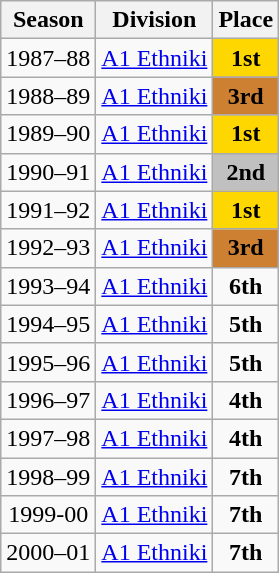<table class="wikitable" style="text-align:center">
<tr>
<th>Season</th>
<th>Division</th>
<th>Place</th>
</tr>
<tr>
<td>1987–88</td>
<td><a href='#'>A1 Ethniki</a></td>
<td style="text-align:center; background:gold;"><strong>1st</strong></td>
</tr>
<tr>
<td>1988–89</td>
<td><a href='#'>A1 Ethniki</a></td>
<td style="text-align:center; background:#CD7F32;"><strong>3rd</strong></td>
</tr>
<tr>
<td>1989–90</td>
<td><a href='#'>A1 Ethniki</a></td>
<td style="text-align:center; background:gold;"><strong>1st</strong></td>
</tr>
<tr>
<td>1990–91</td>
<td><a href='#'>A1 Ethniki</a></td>
<td style="text-align:center; background:silver;"><strong>2nd</strong></td>
</tr>
<tr>
<td>1991–92</td>
<td><a href='#'>A1 Ethniki</a></td>
<td style="text-align:center; background:gold;"><strong>1st</strong></td>
</tr>
<tr>
<td>1992–93</td>
<td><a href='#'>A1 Ethniki</a></td>
<td style="text-align:center; background:#CD7F32;"><strong>3rd</strong></td>
</tr>
<tr>
<td>1993–94</td>
<td><a href='#'>A1 Ethniki</a></td>
<td><strong>6th</strong></td>
</tr>
<tr>
<td>1994–95</td>
<td><a href='#'>A1 Ethniki</a></td>
<td align="center"><strong>5th</strong></td>
</tr>
<tr>
<td>1995–96</td>
<td><a href='#'>A1 Ethniki</a></td>
<td align="center"><strong>5th</strong></td>
</tr>
<tr>
<td>1996–97</td>
<td><a href='#'>A1 Ethniki</a></td>
<td align="center"><strong>4th</strong></td>
</tr>
<tr>
<td>1997–98</td>
<td><a href='#'>A1 Ethniki</a></td>
<td align="center"><strong>4th</strong></td>
</tr>
<tr>
<td>1998–99</td>
<td><a href='#'>A1 Ethniki</a></td>
<td><strong>7th</strong></td>
</tr>
<tr>
<td>1999-00</td>
<td><a href='#'>A1 Ethniki</a></td>
<td><strong>7th</strong></td>
</tr>
<tr>
<td>2000–01</td>
<td><a href='#'>A1 Ethniki</a></td>
<td><strong>7th</strong></td>
</tr>
</table>
